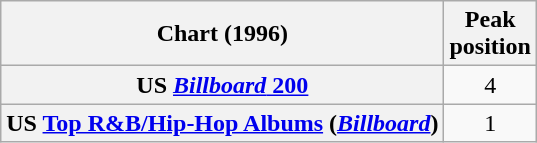<table class="wikitable sortable plainrowheaders" style="text-align:center">
<tr>
<th scope="col">Chart (1996)</th>
<th scope="col">Peak<br>position</th>
</tr>
<tr>
<th scope="row">US <a href='#'><em>Billboard</em> 200</a></th>
<td>4</td>
</tr>
<tr>
<th scope="row">US <a href='#'>Top R&B/Hip-Hop Albums</a> (<em><a href='#'>Billboard</a></em>)</th>
<td>1</td>
</tr>
</table>
